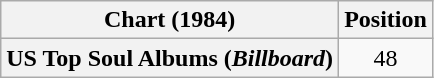<table class="wikitable plainrowheaders" style="text-align:center">
<tr>
<th scope="col">Chart (1984)</th>
<th scope="col">Position</th>
</tr>
<tr>
<th scope="row">US Top Soul Albums (<em>Billboard</em>)</th>
<td>48</td>
</tr>
</table>
